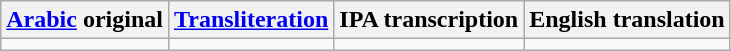<table class="wikitable">
<tr>
<th><a href='#'>Arabic</a> original</th>
<th><a href='#'>Transliteration</a></th>
<th>IPA transcription</th>
<th>English translation</th>
</tr>
<tr style="vertical-align:top; white-space:nowrap;">
<td></td>
<td></td>
<td></td>
<td></td>
</tr>
</table>
